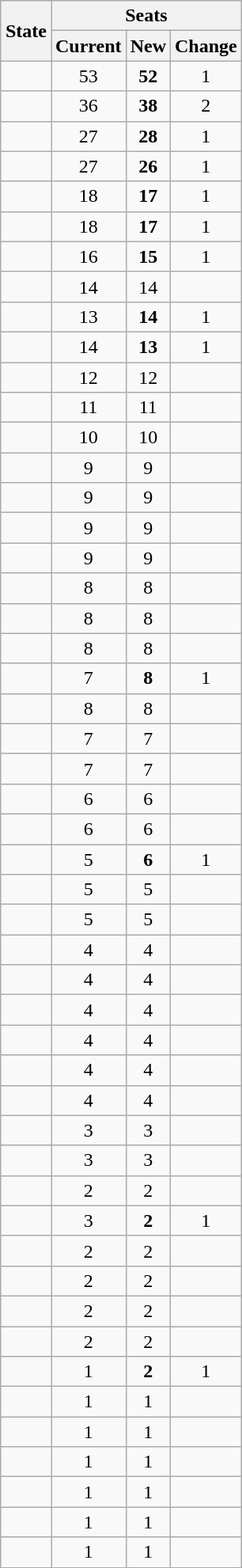<table class="wikitable sortable mw-collapsible mw-collapsed" style="float:right; margin-left:1em; text-align:center;">
<tr>
<th rowspan=2>State</th>
<th colspan=3>Seats</th>
</tr>
<tr>
<th>Current</th>
<th>New</th>
<th>Change</th>
</tr>
<tr>
<td></td>
<td>53</td>
<td><strong>52</strong></td>
<td data-sort-value=-1> 1</td>
</tr>
<tr>
<td></td>
<td>36</td>
<td><strong>38</strong></td>
<td data-sort-value=2> 2</td>
</tr>
<tr>
<td></td>
<td>27</td>
<td><strong>28</strong></td>
<td data-sort-value=1> 1</td>
</tr>
<tr>
<td></td>
<td>27</td>
<td><strong>26</strong></td>
<td data-sort-value=-1> 1</td>
</tr>
<tr>
<td></td>
<td>18</td>
<td><strong>17</strong></td>
<td data-sort-value=-1> 1</td>
</tr>
<tr>
<td></td>
<td>18</td>
<td><strong>17</strong></td>
<td data-sort-value=-1> 1</td>
</tr>
<tr>
<td></td>
<td>16</td>
<td><strong>15</strong></td>
<td data-sort-value=-1> 1</td>
</tr>
<tr>
<td></td>
<td>14</td>
<td>14</td>
<td data-sort-value=0></td>
</tr>
<tr>
<td></td>
<td>13</td>
<td><strong>14</strong></td>
<td data-sort-value=1> 1</td>
</tr>
<tr>
<td></td>
<td>14</td>
<td><strong>13</strong></td>
<td data-sort-value=-1> 1</td>
</tr>
<tr>
<td></td>
<td>12</td>
<td>12</td>
<td data-sort-value=0></td>
</tr>
<tr>
<td></td>
<td>11</td>
<td>11</td>
<td data-sort-value=0></td>
</tr>
<tr>
<td></td>
<td>10</td>
<td>10</td>
<td data-sort-value=0></td>
</tr>
<tr>
<td></td>
<td>9</td>
<td>9</td>
<td data-sort-value=0></td>
</tr>
<tr>
<td></td>
<td>9</td>
<td>9</td>
<td data-sort-value=0></td>
</tr>
<tr>
<td></td>
<td>9</td>
<td>9</td>
<td data-sort-value=0></td>
</tr>
<tr>
<td></td>
<td>9</td>
<td>9</td>
<td data-sort-value=0></td>
</tr>
<tr>
<td></td>
<td>8</td>
<td>8</td>
<td data-sort-value=0></td>
</tr>
<tr>
<td></td>
<td>8</td>
<td>8</td>
<td data-sort-value=0></td>
</tr>
<tr>
<td></td>
<td>8</td>
<td>8</td>
<td data-sort-value=0></td>
</tr>
<tr>
<td></td>
<td>7</td>
<td><strong>8</strong></td>
<td data-sort-value=1> 1</td>
</tr>
<tr>
<td></td>
<td>8</td>
<td>8</td>
<td data-sort-value=0></td>
</tr>
<tr>
<td></td>
<td>7</td>
<td>7</td>
<td data-sort-value=0></td>
</tr>
<tr>
<td></td>
<td>7</td>
<td>7</td>
<td data-sort-value=0></td>
</tr>
<tr>
<td></td>
<td>6</td>
<td>6</td>
<td data-sort-value=0></td>
</tr>
<tr>
<td></td>
<td>6</td>
<td>6</td>
<td data-sort-value=0></td>
</tr>
<tr>
<td></td>
<td>5</td>
<td><strong>6</strong></td>
<td data-sort-value=1> 1</td>
</tr>
<tr>
<td></td>
<td>5</td>
<td>5</td>
<td data-sort-value=0></td>
</tr>
<tr>
<td></td>
<td>5</td>
<td>5</td>
<td data-sort-value=0></td>
</tr>
<tr>
<td></td>
<td>4</td>
<td>4</td>
<td data-sort-value=0></td>
</tr>
<tr>
<td></td>
<td>4</td>
<td>4</td>
<td data-sort-value=0></td>
</tr>
<tr>
<td></td>
<td>4</td>
<td>4</td>
<td data-sort-value=0></td>
</tr>
<tr>
<td></td>
<td>4</td>
<td>4</td>
<td data-sort-value=0></td>
</tr>
<tr>
<td></td>
<td>4</td>
<td>4</td>
<td data-sort-value=0></td>
</tr>
<tr>
<td></td>
<td>4</td>
<td>4</td>
<td data-sort-value=0></td>
</tr>
<tr>
<td></td>
<td>3</td>
<td>3</td>
<td data-sort-value=0></td>
</tr>
<tr>
<td></td>
<td>3</td>
<td>3</td>
<td data-sort-value=0></td>
</tr>
<tr>
<td></td>
<td>2</td>
<td>2</td>
<td data-sort-value=0></td>
</tr>
<tr>
<td></td>
<td>3</td>
<td><strong>2</strong></td>
<td data-sort-value=-1> 1</td>
</tr>
<tr>
<td></td>
<td>2</td>
<td>2</td>
<td data-sort-value=0></td>
</tr>
<tr>
<td></td>
<td>2</td>
<td>2</td>
<td data-sort-value=0></td>
</tr>
<tr>
<td></td>
<td>2</td>
<td>2</td>
<td data-sort-value=0></td>
</tr>
<tr>
<td></td>
<td>2</td>
<td>2</td>
<td data-sort-value=0></td>
</tr>
<tr>
<td></td>
<td>1</td>
<td><strong>2</strong></td>
<td data-sort-value=1> 1</td>
</tr>
<tr>
<td></td>
<td>1</td>
<td>1</td>
<td data-sort-value=0></td>
</tr>
<tr>
<td></td>
<td>1</td>
<td>1</td>
<td data-sort-value=0></td>
</tr>
<tr>
<td></td>
<td>1</td>
<td>1</td>
<td data-sort-value=0></td>
</tr>
<tr>
<td></td>
<td>1</td>
<td>1</td>
<td data-sort-value=0></td>
</tr>
<tr>
<td></td>
<td>1</td>
<td>1</td>
<td data-sort-value=0></td>
</tr>
<tr>
<td></td>
<td>1</td>
<td>1</td>
<td data-sort-value=0></td>
</tr>
</table>
